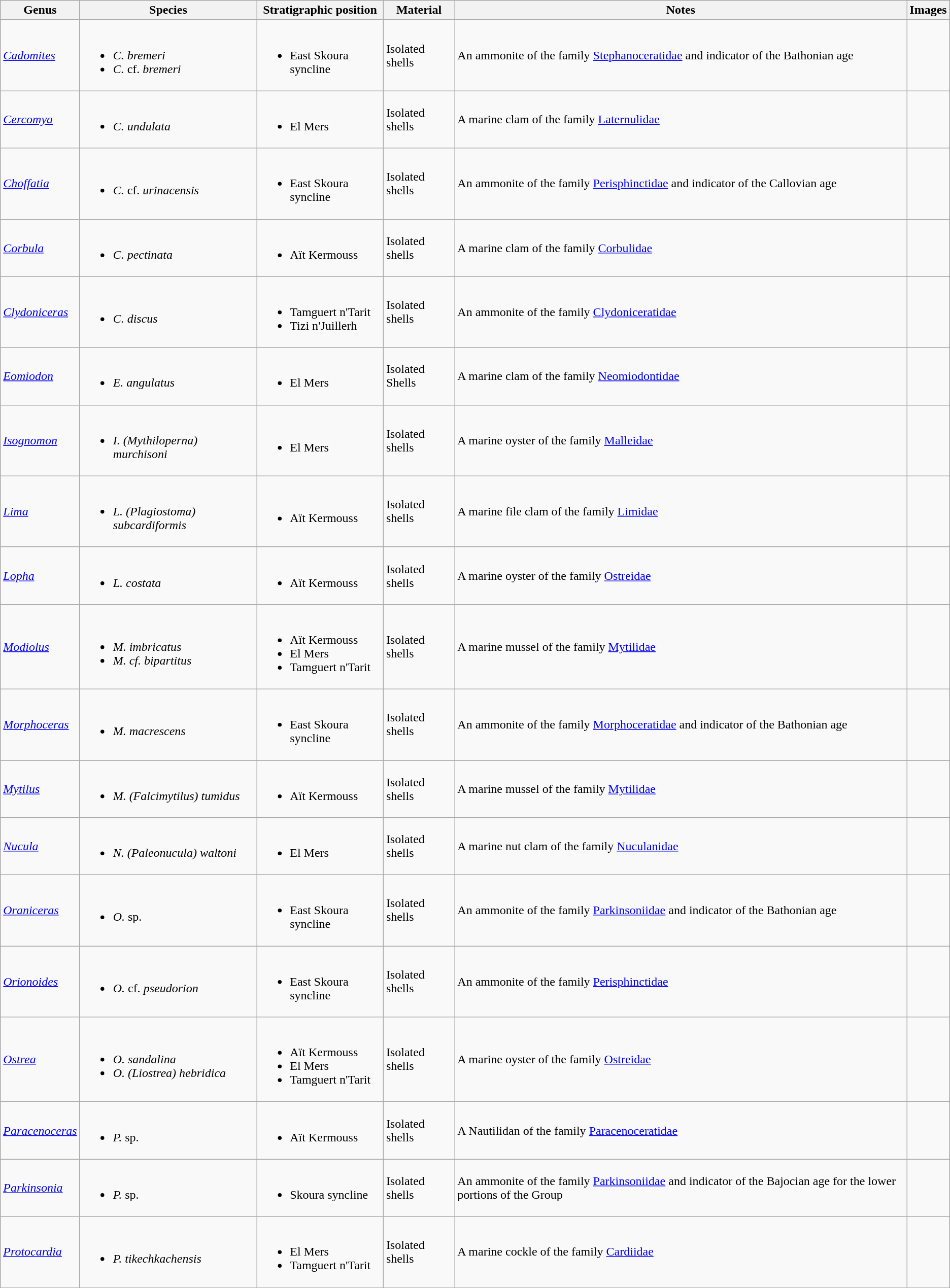<table class="wikitable">
<tr>
<th>Genus</th>
<th>Species</th>
<th>Stratigraphic position</th>
<th>Material</th>
<th>Notes</th>
<th>Images</th>
</tr>
<tr>
<td><em><a href='#'>Cadomites</a></em></td>
<td><br><ul><li><em>C. bremeri</em></li><li><em>C.</em> cf. <em>bremeri</em></li></ul></td>
<td><br><ul><li>East Skoura syncline</li></ul></td>
<td>Isolated shells</td>
<td>An ammonite of the family <a href='#'>Stephanoceratidae</a> and indicator of the Bathonian age</td>
<td></td>
</tr>
<tr>
<td><em><a href='#'>Cercomya</a></em></td>
<td><br><ul><li><em>C. undulata</em></li></ul></td>
<td><br><ul><li>El Mers</li></ul></td>
<td>Isolated shells</td>
<td>A marine clam of the family <a href='#'>Laternulidae</a></td>
<td></td>
</tr>
<tr>
<td><em><a href='#'>Choffatia</a></em></td>
<td><br><ul><li><em>C.</em> cf. <em>urinacensis</em></li></ul></td>
<td><br><ul><li>East Skoura syncline</li></ul></td>
<td>Isolated shells</td>
<td>An ammonite of the family <a href='#'>Perisphinctidae</a> and indicator of the Callovian age</td>
<td></td>
</tr>
<tr>
<td><em><a href='#'>Corbula</a></em></td>
<td><br><ul><li><em>C. pectinata</em></li></ul></td>
<td><br><ul><li>Aït Kermouss</li></ul></td>
<td>Isolated shells</td>
<td>A marine clam of the family <a href='#'>Corbulidae</a></td>
<td></td>
</tr>
<tr>
<td><em><a href='#'>Clydoniceras</a></em></td>
<td><br><ul><li><em>C. discus</em></li></ul></td>
<td><br><ul><li>Tamguert n'Tarit</li><li>Tizi n'Juillerh</li></ul></td>
<td>Isolated shells</td>
<td>An ammonite of the family <a href='#'>Clydoniceratidae</a></td>
<td></td>
</tr>
<tr>
<td><em><a href='#'>Eomiodon</a></em></td>
<td><br><ul><li><em>E. angulatus</em></li></ul></td>
<td><br><ul><li>El Mers</li></ul></td>
<td>Isolated Shells</td>
<td>A marine clam of the family <a href='#'>Neomiodontidae</a></td>
<td></td>
</tr>
<tr>
<td><em><a href='#'>Isognomon</a></em></td>
<td><br><ul><li><em>I. (Mythiloperna) murchisoni</em></li></ul></td>
<td><br><ul><li>El Mers</li></ul></td>
<td>Isolated shells</td>
<td>A marine oyster of the family <a href='#'>Malleidae</a></td>
<td></td>
</tr>
<tr>
<td><a href='#'><em>Lima</em></a></td>
<td><br><ul><li><em>L. (Plagiostoma) subcardiformis</em></li></ul></td>
<td><br><ul><li>Aït Kermouss</li></ul></td>
<td>Isolated shells</td>
<td>A marine file clam of the family <a href='#'>Limidae</a></td>
<td></td>
</tr>
<tr>
<td><em><a href='#'>Lopha</a></em></td>
<td><br><ul><li><em>L. costata</em></li></ul></td>
<td><br><ul><li>Aït Kermouss</li></ul></td>
<td>Isolated shells</td>
<td>A marine oyster of the family <a href='#'>Ostreidae</a></td>
<td></td>
</tr>
<tr>
<td><a href='#'><em>Modiolus</em></a></td>
<td><br><ul><li><em>M. imbricatus</em></li><li><em>M. cf. bipartitus</em></li></ul></td>
<td><br><ul><li>Aït Kermouss</li><li>El Mers</li><li>Tamguert n'Tarit</li></ul></td>
<td>Isolated shells</td>
<td>A marine mussel of the family <a href='#'>Mytilidae</a></td>
<td></td>
</tr>
<tr>
<td><em><a href='#'>Morphoceras</a></em></td>
<td><br><ul><li><em>M. macrescens</em></li></ul></td>
<td><br><ul><li>East Skoura syncline</li></ul></td>
<td>Isolated shells</td>
<td>An ammonite of the family <a href='#'>Morphoceratidae</a> and indicator of the Bathonian age</td>
<td></td>
</tr>
<tr>
<td><a href='#'><em>Mytilus</em></a></td>
<td><br><ul><li><em>M. (Falcimytilus) tumidus</em></li></ul></td>
<td><br><ul><li>Aït Kermouss</li></ul></td>
<td>Isolated shells</td>
<td>A marine mussel of the family <a href='#'>Mytilidae</a></td>
<td></td>
</tr>
<tr>
<td><em><a href='#'>Nucula</a></em></td>
<td><br><ul><li><em>N. (Paleonucula) waltoni</em></li></ul></td>
<td><br><ul><li>El Mers</li></ul></td>
<td>Isolated shells</td>
<td>A marine nut clam of the family <a href='#'>Nuculanidae</a></td>
<td></td>
</tr>
<tr>
<td><em><a href='#'>Oraniceras</a></em></td>
<td><br><ul><li><em>O.</em> sp.</li></ul></td>
<td><br><ul><li>East Skoura syncline</li></ul></td>
<td>Isolated shells</td>
<td>An ammonite of the family <a href='#'>Parkinsoniidae</a> and indicator of the Bathonian age</td>
<td></td>
</tr>
<tr>
<td><em><a href='#'>Orionoides</a></em></td>
<td><br><ul><li><em>O.</em> cf. <em>pseudorion</em></li></ul></td>
<td><br><ul><li>East Skoura syncline</li></ul></td>
<td>Isolated shells</td>
<td>An ammonite of the family <a href='#'>Perisphinctidae</a></td>
<td></td>
</tr>
<tr>
<td><em><a href='#'>Ostrea</a></em></td>
<td><br><ul><li><em>O. sandalina</em></li><li><em>O. (Liostrea) hebridica</em></li></ul></td>
<td><br><ul><li>Aït Kermouss</li><li>El Mers</li><li>Tamguert n'Tarit</li></ul></td>
<td>Isolated shells</td>
<td>A marine oyster of the family <a href='#'>Ostreidae</a></td>
<td></td>
</tr>
<tr>
<td><em><a href='#'>Paracenoceras</a></em></td>
<td><br><ul><li><em>P.</em> sp.</li></ul></td>
<td><br><ul><li>Aït Kermouss</li></ul></td>
<td>Isolated shells</td>
<td>A Nautilidan of the family <a href='#'>Paracenoceratidae</a></td>
<td></td>
</tr>
<tr>
<td><a href='#'><em>Parkinsonia</em></a></td>
<td><br><ul><li><em>P.</em> sp.</li></ul></td>
<td><br><ul><li>Skoura syncline</li></ul></td>
<td>Isolated shells</td>
<td>An ammonite of the family <a href='#'>Parkinsoniidae</a> and indicator of the Bajocian age for the lower portions of the Group</td>
<td></td>
</tr>
<tr>
<td><em><a href='#'>Protocardia</a></em></td>
<td><br><ul><li><em>P. tikechkachensis</em></li></ul></td>
<td><br><ul><li>El Mers</li><li>Tamguert n'Tarit</li></ul></td>
<td>Isolated shells</td>
<td>A marine cockle of the family <a href='#'>Cardiidae</a></td>
<td></td>
</tr>
</table>
